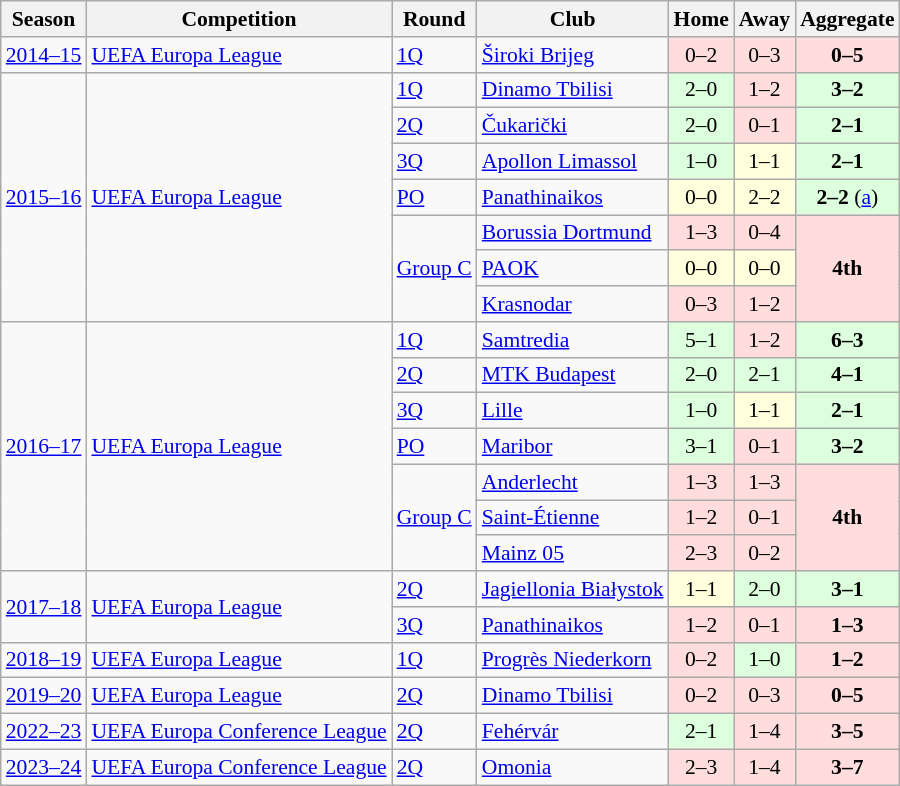<table class="wikitable mw-collapsible mw-collapsed" align=center cellspacing="0" cellpadding="3" style="border:1px solid #AAAAAA;font-size:90%">
<tr>
<th>Season</th>
<th>Competition</th>
<th>Round</th>
<th>Club</th>
<th>Home</th>
<th>Away</th>
<th>Aggregate</th>
</tr>
<tr>
<td><a href='#'>2014–15</a></td>
<td><a href='#'>UEFA Europa League</a></td>
<td><a href='#'>1Q</a></td>
<td> <a href='#'>Široki Brijeg</a></td>
<td bgcolor="#ffdddd" style="text-align:center;">0–2</td>
<td bgcolor="#ffdddd" style="text-align:center;">0–3</td>
<td bgcolor="#ffdddd" style="text-align:center;"><strong>0–5</strong></td>
</tr>
<tr>
<td rowspan="7"><a href='#'>2015–16</a></td>
<td rowspan="7"><a href='#'>UEFA Europa League</a></td>
<td><a href='#'>1Q</a></td>
<td> <a href='#'>Dinamo Tbilisi</a></td>
<td bgcolor="#ddffdd" style="text-align:center;">2–0</td>
<td bgcolor="#ffdddd" style="text-align:center;">1–2</td>
<td bgcolor="#ddffdd" style="text-align:center;"><strong>3–2</strong></td>
</tr>
<tr>
<td><a href='#'>2Q</a></td>
<td> <a href='#'>Čukarički</a></td>
<td bgcolor="#ddffdd" style="text-align:center;">2–0</td>
<td bgcolor="#ffdddd" style="text-align:center;">0–1</td>
<td bgcolor="#ddffdd" style="text-align:center;"><strong>2–1</strong></td>
</tr>
<tr>
<td><a href='#'>3Q</a></td>
<td> <a href='#'>Apollon Limassol</a></td>
<td bgcolor="#ddffdd" style="text-align:center;">1–0</td>
<td bgcolor="#ffffdd" style="text-align:center;">1–1</td>
<td bgcolor="#ddffdd" style="text-align:center;"><strong>2–1</strong></td>
</tr>
<tr>
<td><a href='#'>PO</a></td>
<td> <a href='#'>Panathinaikos</a></td>
<td bgcolor="#ffffdd" style="text-align:center;">0–0</td>
<td bgcolor="#ffffdd" style="text-align:center;">2–2</td>
<td bgcolor="#ddffdd" style="text-align:center;"><strong>2–2</strong> (<a href='#'>a</a>)</td>
</tr>
<tr>
<td rowspan="3"><a href='#'>Group C</a></td>
<td> <a href='#'>Borussia Dortmund</a></td>
<td bgcolor="#ffdddd" style="text-align:center;">1–3</td>
<td bgcolor="#ffdddd" style="text-align:center;">0–4</td>
<td bgcolor="#ffdddd" rowspan=3 align="center"><strong>4th</strong></td>
</tr>
<tr>
<td> <a href='#'>PAOK</a></td>
<td bgcolor="#ffffdd" style="text-align:center;">0–0</td>
<td bgcolor="#ffffdd" style="text-align:center;">0–0</td>
</tr>
<tr>
<td> <a href='#'>Krasnodar</a></td>
<td bgcolor="#ffdddd" style="text-align:center;">0–3</td>
<td bgcolor="#ffdddd" style="text-align:center;">1–2</td>
</tr>
<tr>
<td rowspan="7"><a href='#'>2016–17</a></td>
<td rowspan="7"><a href='#'>UEFA Europa League</a></td>
<td><a href='#'>1Q</a></td>
<td> <a href='#'>Samtredia</a></td>
<td bgcolor="#ddffdd" style="text-align:center;">5–1</td>
<td bgcolor="#ffdddd" style="text-align:center;">1–2</td>
<td bgcolor="#ddffdd" style="text-align:center;"><strong>6–3</strong></td>
</tr>
<tr>
<td><a href='#'>2Q</a></td>
<td> <a href='#'>MTK Budapest</a></td>
<td bgcolor="#ddffdd" style="text-align:center;">2–0</td>
<td bgcolor="#ddffdd" style="text-align:center;">2–1</td>
<td bgcolor="#ddffdd" style="text-align:center;"><strong>4–1</strong></td>
</tr>
<tr>
<td><a href='#'>3Q</a></td>
<td> <a href='#'>Lille</a></td>
<td bgcolor="#ddffdd" style="text-align:center;">1–0</td>
<td bgcolor="#ffffdd" style="text-align:center;">1–1</td>
<td bgcolor="#ddffdd" style="text-align:center;"><strong>2–1</strong></td>
</tr>
<tr>
<td><a href='#'>PO</a></td>
<td> <a href='#'>Maribor</a></td>
<td bgcolor="#ddffdd" style="text-align:center;">3–1</td>
<td bgcolor="#ffdddd" style="text-align:center;">0–1</td>
<td bgcolor="#ddffdd" style="text-align:center;"><strong>3–2</strong></td>
</tr>
<tr>
<td rowspan="3"><a href='#'>Group C</a></td>
<td> <a href='#'>Anderlecht</a></td>
<td bgcolor="#ffdddd" style="text-align:center;">1–3</td>
<td bgcolor="#ffdddd" style="text-align:center;">1–3</td>
<td bgcolor="#ffdddd" rowspan=3 align="center"><strong>4th</strong></td>
</tr>
<tr>
<td> <a href='#'>Saint-Étienne</a></td>
<td bgcolor="#ffdddd" style="text-align:center;">1–2</td>
<td bgcolor="#ffdddd" style="text-align:center;">0–1</td>
</tr>
<tr>
<td> <a href='#'>Mainz 05</a></td>
<td bgcolor="#ffdddd" style="text-align:center;">2–3</td>
<td bgcolor="#ffdddd" style="text-align:center;">0–2</td>
</tr>
<tr>
<td rowspan="2"><a href='#'>2017–18</a></td>
<td rowspan="2"><a href='#'>UEFA Europa League</a></td>
<td><a href='#'>2Q</a></td>
<td> <a href='#'>Jagiellonia Białystok</a></td>
<td bgcolor="#ffffdd" style="text-align:center;">1–1</td>
<td bgcolor="#ddffdd" style="text-align:center;">2–0</td>
<td bgcolor="#ddffdd" style="text-align:center;"><strong>3–1</strong></td>
</tr>
<tr>
<td><a href='#'>3Q</a></td>
<td> <a href='#'>Panathinaikos</a></td>
<td bgcolor="#ffdddd" style="text-align:center;">1–2</td>
<td bgcolor="#ffdddd" style="text-align:center;">0–1</td>
<td bgcolor="#ffdddd" style="text-align:center;"><strong>1–3</strong></td>
</tr>
<tr>
<td rowspan="1"><a href='#'>2018–19</a></td>
<td rowspan="1"><a href='#'>UEFA Europa League</a></td>
<td><a href='#'>1Q</a></td>
<td> <a href='#'>Progrès Niederkorn</a></td>
<td bgcolor="#ffdddd" style="text-align:center;">0–2</td>
<td bgcolor="#ddffdd" style="text-align:center;">1–0</td>
<td bgcolor="#ffdddd" style="text-align:center;"><strong>1–2</strong></td>
</tr>
<tr>
<td rowspan="1"><a href='#'>2019–20</a></td>
<td rowspan="1"><a href='#'>UEFA Europa League</a></td>
<td><a href='#'>2Q</a></td>
<td> <a href='#'>Dinamo Tbilisi</a></td>
<td bgcolor="#ffdddd" style="text-align:center;">0–2</td>
<td bgcolor="#ffdddd" style="text-align:center;">0–3</td>
<td bgcolor="#ffdddd" style="text-align:center;"><strong>0–5</strong></td>
</tr>
<tr>
<td rowspan="1"><a href='#'>2022–23</a></td>
<td rowspan="1"><a href='#'>UEFA Europa Conference League</a></td>
<td><a href='#'>2Q</a></td>
<td> <a href='#'>Fehérvár</a></td>
<td bgcolor="#ddffdd" style="text-align:center;">2–1</td>
<td bgcolor="#ffdddd" style="text-align:center;">1–4</td>
<td bgcolor="#ffdddd" style="text-align:center;"><strong>3–5</strong></td>
</tr>
<tr>
<td><a href='#'>2023–24</a></td>
<td><a href='#'>UEFA Europa Conference League</a></td>
<td><a href='#'>2Q</a></td>
<td> <a href='#'>Omonia</a></td>
<td bgcolor="#ffdddd" style="text-align:center;">2–3</td>
<td bgcolor="#ffdddd" style="text-align:center;">1–4</td>
<td bgcolor="#ffdddd" style="text-align:center;"><strong>3–7</strong></td>
</tr>
</table>
